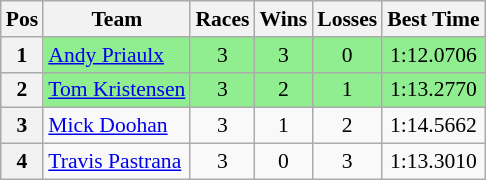<table class="wikitable" style="text-align:center; font-size:90%">
<tr>
<th>Pos</th>
<th>Team</th>
<th>Races</th>
<th>Wins</th>
<th>Losses</th>
<th>Best Time</th>
</tr>
<tr style="background:lightgreen;">
<th>1</th>
<td align=left> <a href='#'>Andy Priaulx</a></td>
<td>3</td>
<td>3</td>
<td>0</td>
<td>1:12.0706</td>
</tr>
<tr style="background:lightgreen;">
<th>2</th>
<td align=left> <a href='#'>Tom Kristensen</a></td>
<td>3</td>
<td>2</td>
<td>1</td>
<td>1:13.2770</td>
</tr>
<tr>
<th>3</th>
<td align=left> <a href='#'>Mick Doohan</a></td>
<td>3</td>
<td>1</td>
<td>2</td>
<td>1:14.5662</td>
</tr>
<tr>
<th>4</th>
<td align=left> <a href='#'>Travis Pastrana</a></td>
<td>3</td>
<td>0</td>
<td>3</td>
<td>1:13.3010</td>
</tr>
</table>
